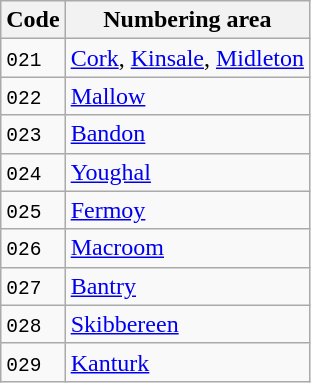<table class="wikitable">
<tr>
<th>Code</th>
<th>Numbering area</th>
</tr>
<tr>
<td><code>021</code></td>
<td><a href='#'>Cork</a>, <a href='#'>Kinsale</a>, <a href='#'>Midleton</a></td>
</tr>
<tr>
<td><code>022</code></td>
<td><a href='#'>Mallow</a></td>
</tr>
<tr>
<td><code>023</code></td>
<td><a href='#'>Bandon</a></td>
</tr>
<tr>
<td><code>024</code></td>
<td><a href='#'>Youghal</a></td>
</tr>
<tr>
<td><code>025</code></td>
<td><a href='#'>Fermoy</a></td>
</tr>
<tr>
<td><code>026</code></td>
<td><a href='#'>Macroom</a></td>
</tr>
<tr>
<td><code>027</code></td>
<td><a href='#'>Bantry</a></td>
</tr>
<tr>
<td><code>028</code></td>
<td><a href='#'>Skibbereen</a></td>
</tr>
<tr>
<td><code>029</code></td>
<td><a href='#'>Kanturk</a></td>
</tr>
</table>
